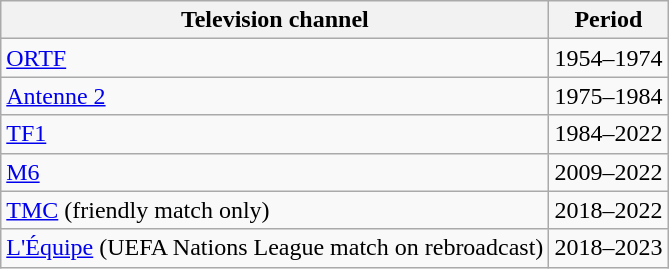<table class="wikitable" style="text-align: left">
<tr>
<th>Television channel</th>
<th>Period</th>
</tr>
<tr>
<td><a href='#'>ORTF</a></td>
<td>1954–1974</td>
</tr>
<tr>
<td><a href='#'>Antenne 2</a></td>
<td>1975–1984</td>
</tr>
<tr>
<td><a href='#'>TF1</a></td>
<td>1984–2022</td>
</tr>
<tr>
<td><a href='#'>M6</a></td>
<td>2009–2022</td>
</tr>
<tr>
<td><a href='#'>TMC</a> (friendly match only)</td>
<td>2018–2022</td>
</tr>
<tr>
<td><a href='#'>L'Équipe</a> (UEFA Nations League match on rebroadcast)</td>
<td>2018–2023</td>
</tr>
</table>
